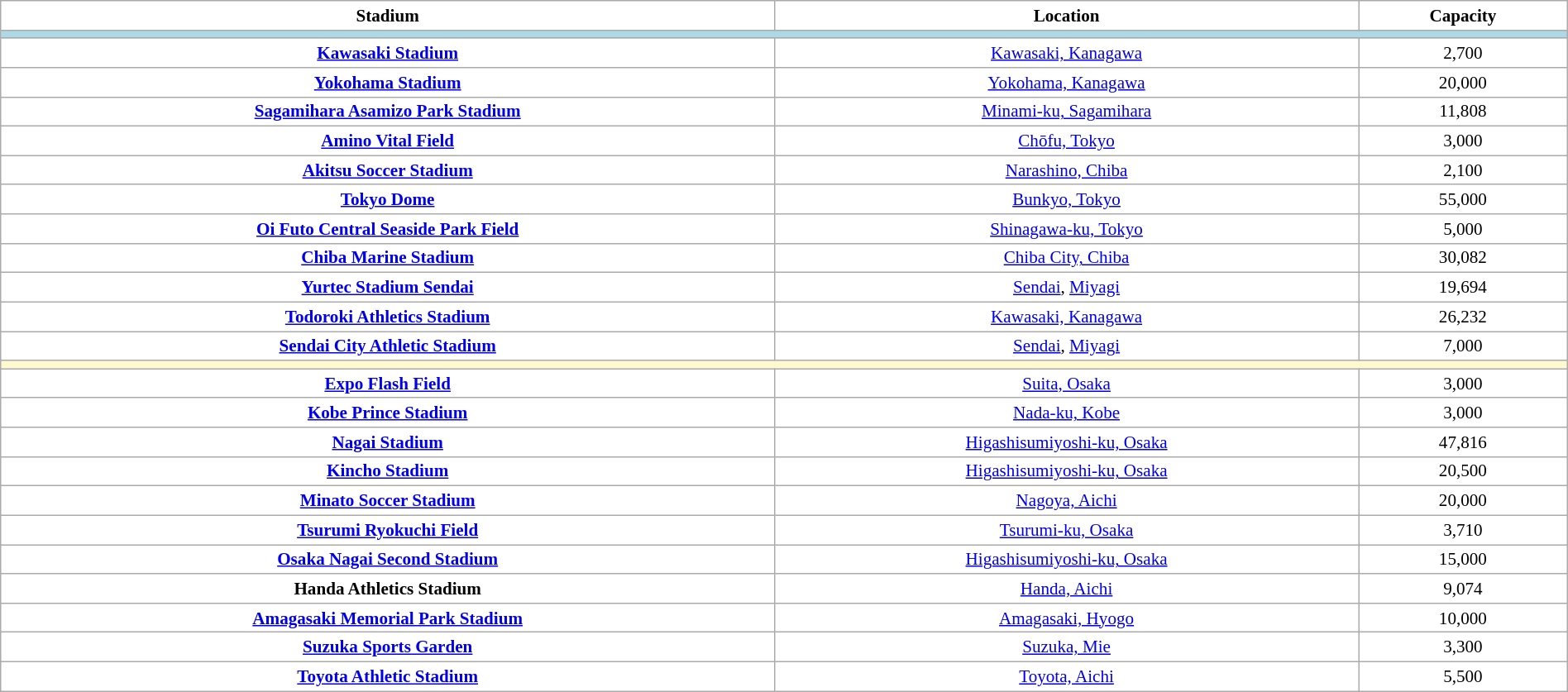<table class="wikitable plainrowheaders" style="width:100%; font-size:88%;text-align:center;background:white;">
<tr>
<th style=background:white scope="col">Stadium</th>
<th style=background:white scope="col">Location</th>
<th style=background:white scope="col">Capacity</th>
</tr>
<tr>
<th colspan="6" style="background:#ADD8E6"><a href='#'></a></th>
</tr>
<tr>
<td><strong><a href='#'>Kawasaki Stadium</a></strong></td>
<td><a href='#'>Kawasaki, Kanagawa</a></td>
<td>2,700</td>
</tr>
<tr>
<td><strong><a href='#'>Yokohama Stadium</a></strong></td>
<td><a href='#'>Yokohama, Kanagawa</a></td>
<td>20,000</td>
</tr>
<tr>
<td><strong><a href='#'>Sagamihara Asamizo Park Stadium</a></strong></td>
<td><a href='#'>Minami-ku, Sagamihara</a></td>
<td>11,808</td>
</tr>
<tr>
<td><strong><a href='#'>Amino Vital Field</a></strong></td>
<td><a href='#'>Chōfu, Tokyo</a></td>
<td>3,000</td>
</tr>
<tr>
<td><strong><a href='#'>Akitsu Soccer Stadium</a></strong></td>
<td><a href='#'>Narashino, Chiba</a></td>
<td>2,100</td>
</tr>
<tr>
<td><strong><a href='#'>Tokyo Dome</a></strong></td>
<td><a href='#'>Bunkyo, Tokyo</a></td>
<td>55,000</td>
</tr>
<tr>
<td><strong><a href='#'>Oi Futo Central Seaside Park Field</a></strong></td>
<td><a href='#'>Shinagawa-ku, Tokyo</a></td>
<td>5,000</td>
</tr>
<tr>
<td><strong><a href='#'>Chiba Marine Stadium</a></strong></td>
<td><a href='#'>Chiba City, Chiba</a></td>
<td>30,082</td>
</tr>
<tr>
<td><strong><a href='#'>Yurtec Stadium Sendai</a></strong></td>
<td><a href='#'>Sendai</a>, <a href='#'>Miyagi</a></td>
<td>19,694</td>
</tr>
<tr>
<td><strong><a href='#'>Todoroki Athletics Stadium</a></strong></td>
<td><a href='#'>Kawasaki, Kanagawa</a></td>
<td>26,232</td>
</tr>
<tr>
<td><strong><a href='#'>Sendai City Athletic Stadium</a></strong></td>
<td><a href='#'>Sendai</a>, <a href='#'>Miyagi</a></td>
<td>7,000</td>
</tr>
<tr>
<th colspan="6" style="background:#FFFACD"></th>
</tr>
<tr>
<td><strong><a href='#'>Expo Flash Field</a></strong></td>
<td><a href='#'>Suita, Osaka</a></td>
<td>3,000</td>
</tr>
<tr>
<td><strong><a href='#'>Kobe Prince Stadium</a></strong></td>
<td><a href='#'>Nada-ku, Kobe</a></td>
<td>3,000</td>
</tr>
<tr>
<td><strong><a href='#'>Nagai Stadium</a></strong></td>
<td><a href='#'>Higashisumiyoshi-ku, Osaka</a></td>
<td>47,816</td>
</tr>
<tr>
<td><strong><a href='#'>Kincho Stadium</a></strong></td>
<td><a href='#'>Higashisumiyoshi-ku, Osaka</a></td>
<td>20,500</td>
</tr>
<tr>
<td><strong><a href='#'>Minato Soccer Stadium</a></strong></td>
<td><a href='#'>Nagoya, Aichi</a></td>
<td>20,000</td>
</tr>
<tr>
<td><strong><a href='#'>Tsurumi Ryokuchi Field</a></strong></td>
<td><a href='#'>Tsurumi-ku, Osaka</a></td>
<td>3,710</td>
</tr>
<tr>
<td><strong><a href='#'>Osaka Nagai Second Stadium</a></strong></td>
<td><a href='#'>Higashisumiyoshi-ku, Osaka</a></td>
<td>15,000</td>
</tr>
<tr>
<td><strong>Handa Athletics Stadium</strong></td>
<td><a href='#'>Handa, Aichi</a></td>
<td>9,074</td>
</tr>
<tr>
<td><strong><a href='#'>Amagasaki Memorial Park Stadium</a></strong></td>
<td><a href='#'>Amagasaki, Hyogo</a></td>
<td>10,000</td>
</tr>
<tr>
<td><strong><a href='#'>Suzuka Sports Garden</a></strong></td>
<td><a href='#'>Suzuka, Mie</a></td>
<td>3,300</td>
</tr>
<tr>
<td><strong><a href='#'>Toyota Athletic Stadium</a></strong></td>
<td><a href='#'>Toyota, Aichi</a></td>
<td>5,500</td>
</tr>
</table>
